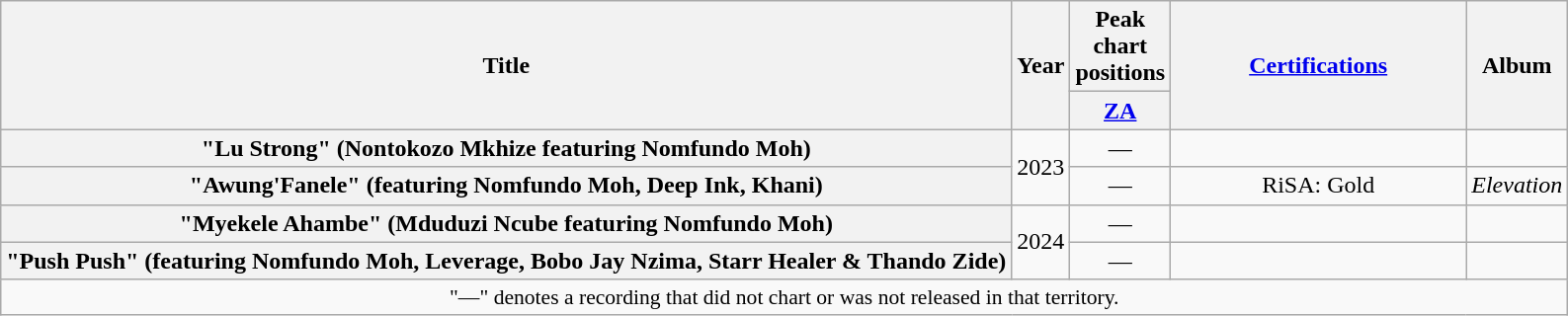<table class="wikitable plainrowheaders" style="text-align:center;">
<tr>
<th scope="col" rowspan="2">Title</th>
<th scope="col" rowspan="2">Year</th>
<th scope="col" colspan="1">Peak chart positions</th>
<th scope="col" rowspan="2" style="width:12em;"><a href='#'>Certifications</a></th>
<th scope="col" rowspan="2">Album</th>
</tr>
<tr>
<th scope="col" style="width:3em;font-size:100%;"><a href='#'>ZA</a><br></th>
</tr>
<tr>
<th scope="row">"Lu Strong" (Nontokozo Mkhize featuring Nomfundo Moh)</th>
<td rowspan=2>2023</td>
<td>—</td>
<td></td>
<td></td>
</tr>
<tr>
<th scope="row">"Awung'Fanele" (featuring Nomfundo Moh, Deep Ink, Khani)</th>
<td>—</td>
<td>RiSA: Gold</td>
<td><em>Elevation</em></td>
</tr>
<tr>
<th scope="row">"Myekele Ahambe" (Mduduzi Ncube featuring Nomfundo Moh)</th>
<td rowspan=2>2024</td>
<td>—</td>
<td></td>
<td></td>
</tr>
<tr>
<th scope="row">"Push Push" (featuring Nomfundo Moh, Leverage, Bobo Jay Nzima, Starr Healer & Thando Zide)</th>
<td>—</td>
<td></td>
<td></td>
</tr>
<tr>
<td colspan="8" style="font-size:90%">"—" denotes a recording that did not chart or was not released in that territory.</td>
</tr>
</table>
